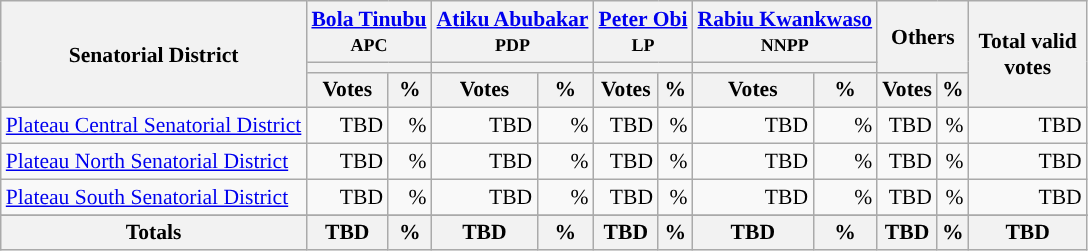<table class="wikitable sortable" style="text-align:right; font-size:90%">
<tr>
<th rowspan="3" style="max-width:7.5em;">Senatorial District</th>
<th colspan="2"><a href='#'>Bola Tinubu</a><br><small>APC</small></th>
<th colspan="2"><a href='#'>Atiku Abubakar</a><br><small>PDP</small></th>
<th colspan="2"><a href='#'>Peter Obi</a><br><small>LP</small></th>
<th colspan="2"><a href='#'>Rabiu Kwankwaso</a><br><small>NNPP</small></th>
<th colspan="2" rowspan="2">Others</th>
<th rowspan="3" style="max-width:5em;">Total valid votes</th>
</tr>
<tr>
<th colspan=2 style="background-color:"></th>
<th colspan=2 style="background-color:"></th>
<th colspan=2 style="background-color:"></th>
<th colspan=2 style="background-color:"></th>
</tr>
<tr>
<th>Votes</th>
<th>%</th>
<th>Votes</th>
<th>%</th>
<th>Votes</th>
<th>%</th>
<th>Votes</th>
<th>%</th>
<th>Votes</th>
<th>%</th>
</tr>
<tr style="background-color:#">
<td style="text-align:left;"><a href='#'>Plateau Central Senatorial District</a></td>
<td>TBD</td>
<td>%</td>
<td>TBD</td>
<td>%</td>
<td>TBD</td>
<td>%</td>
<td>TBD</td>
<td>%</td>
<td>TBD</td>
<td>%</td>
<td>TBD</td>
</tr>
<tr style="background-color:#">
<td style="text-align:left;"><a href='#'>Plateau North Senatorial District</a></td>
<td>TBD</td>
<td>%</td>
<td>TBD</td>
<td>%</td>
<td>TBD</td>
<td>%</td>
<td>TBD</td>
<td>%</td>
<td>TBD</td>
<td>%</td>
<td>TBD</td>
</tr>
<tr style="background-color:#">
<td style="text-align:left;"><a href='#'>Plateau South Senatorial District</a></td>
<td>TBD</td>
<td>%</td>
<td>TBD</td>
<td>%</td>
<td>TBD</td>
<td>%</td>
<td>TBD</td>
<td>%</td>
<td>TBD</td>
<td>%</td>
<td>TBD</td>
</tr>
<tr>
</tr>
<tr>
<th>Totals</th>
<th>TBD</th>
<th>%</th>
<th>TBD</th>
<th>%</th>
<th>TBD</th>
<th>%</th>
<th>TBD</th>
<th>%</th>
<th>TBD</th>
<th>%</th>
<th>TBD</th>
</tr>
</table>
